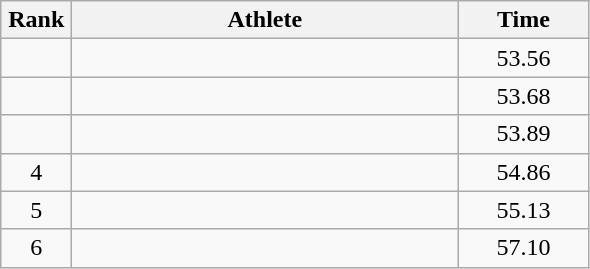<table class=wikitable style="text-align:center">
<tr>
<th width=40>Rank</th>
<th width=250>Athlete</th>
<th width=80>Time</th>
</tr>
<tr>
<td></td>
<td align=left></td>
<td>53.56</td>
</tr>
<tr>
<td></td>
<td align=left></td>
<td>53.68</td>
</tr>
<tr>
<td></td>
<td align=left></td>
<td>53.89</td>
</tr>
<tr>
<td>4</td>
<td align=left></td>
<td>54.86</td>
</tr>
<tr>
<td>5</td>
<td align=left></td>
<td>55.13</td>
</tr>
<tr>
<td>6</td>
<td align=left></td>
<td>57.10</td>
</tr>
</table>
